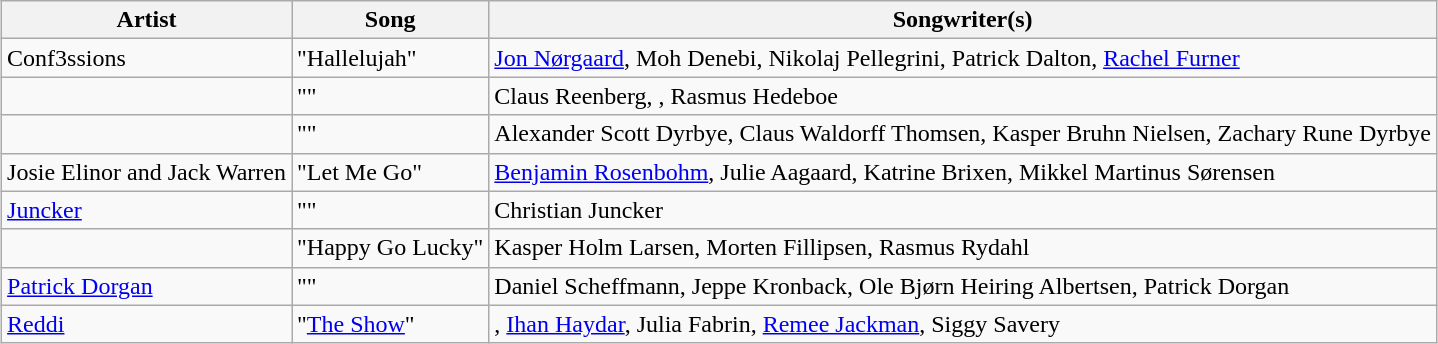<table class="sortable wikitable" style="margin: 1em auto 1em auto; text-align:center">
<tr>
<th>Artist</th>
<th>Song</th>
<th class="unsortable">Songwriter(s)</th>
</tr>
<tr>
<td align="left">Conf3ssions</td>
<td align="left">"Hallelujah"</td>
<td align="left"><a href='#'>Jon Nørgaard</a>, Moh Denebi, Nikolaj Pellegrini, Patrick Dalton, <a href='#'>Rachel Furner</a></td>
</tr>
<tr>
<td align="left"></td>
<td align="left">""</td>
<td align="left">Claus Reenberg, , Rasmus Hedeboe</td>
</tr>
<tr>
<td align="left"></td>
<td align="left">""</td>
<td align="left">Alexander Scott Dyrbye, Claus Waldorff Thomsen, Kasper Bruhn Nielsen, Zachary Rune Dyrbye</td>
</tr>
<tr>
<td align="left">Josie Elinor and Jack Warren</td>
<td align="left">"Let Me Go"</td>
<td align="left"><a href='#'>Benjamin Rosenbohm</a>, Julie Aagaard, Katrine Brixen, Mikkel Martinus Sørensen</td>
</tr>
<tr>
<td align="left"><a href='#'>Juncker</a></td>
<td align="left">""</td>
<td align="left">Christian Juncker</td>
</tr>
<tr>
<td align="left"></td>
<td align="left">"Happy Go Lucky"</td>
<td align="left">Kasper Holm Larsen, Morten Fillipsen, Rasmus Rydahl</td>
</tr>
<tr>
<td align="left"><a href='#'>Patrick Dorgan</a></td>
<td align="left">""</td>
<td align="left">Daniel Scheffmann, Jeppe Kronback, Ole Bjørn Heiring Albertsen, Patrick Dorgan</td>
</tr>
<tr>
<td align="left"><a href='#'>Reddi</a></td>
<td align="left">"<a href='#'>The Show</a>"</td>
<td align="left">, <a href='#'>Ihan Haydar</a>, Julia Fabrin, <a href='#'>Remee Jackman</a>, Siggy Savery</td>
</tr>
</table>
